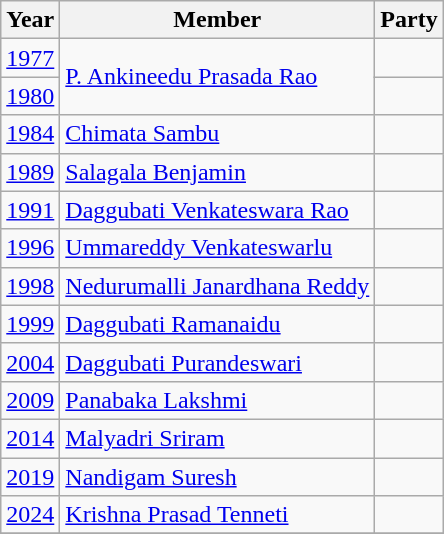<table class="wikitable sortable">
<tr>
<th>Year</th>
<th>Member</th>
<th colspan="2">Party</th>
</tr>
<tr>
<td><a href='#'>1977</a></td>
<td rowspan= 2><a href='#'>P. Ankineedu Prasada Rao</a></td>
<td></td>
</tr>
<tr>
<td><a href='#'>1980</a></td>
</tr>
<tr>
<td><a href='#'>1984</a></td>
<td><a href='#'>Chimata Sambu</a></td>
<td></td>
</tr>
<tr>
<td><a href='#'>1989</a></td>
<td><a href='#'>Salagala Benjamin</a></td>
<td></td>
</tr>
<tr>
<td><a href='#'>1991</a></td>
<td><a href='#'>Daggubati Venkateswara Rao</a></td>
<td></td>
</tr>
<tr>
<td><a href='#'>1996</a></td>
<td><a href='#'>Ummareddy Venkateswarlu</a></td>
</tr>
<tr>
<td><a href='#'>1998</a></td>
<td><a href='#'>Nedurumalli Janardhana Reddy</a></td>
<td></td>
</tr>
<tr>
<td><a href='#'>1999</a></td>
<td><a href='#'>Daggubati Ramanaidu</a></td>
<td></td>
</tr>
<tr>
<td><a href='#'>2004</a></td>
<td><a href='#'>Daggubati Purandeswari</a></td>
<td></td>
</tr>
<tr>
<td><a href='#'>2009</a></td>
<td><a href='#'>Panabaka Lakshmi</a></td>
</tr>
<tr>
<td><a href='#'>2014</a></td>
<td><a href='#'>Malyadri Sriram</a></td>
<td></td>
</tr>
<tr>
<td><a href='#'>2019</a></td>
<td><a href='#'>Nandigam Suresh</a></td>
<td></td>
</tr>
<tr>
<td><a href='#'>2024</a></td>
<td><a href='#'>Krishna Prasad Tenneti</a></td>
<td></td>
</tr>
<tr>
</tr>
</table>
